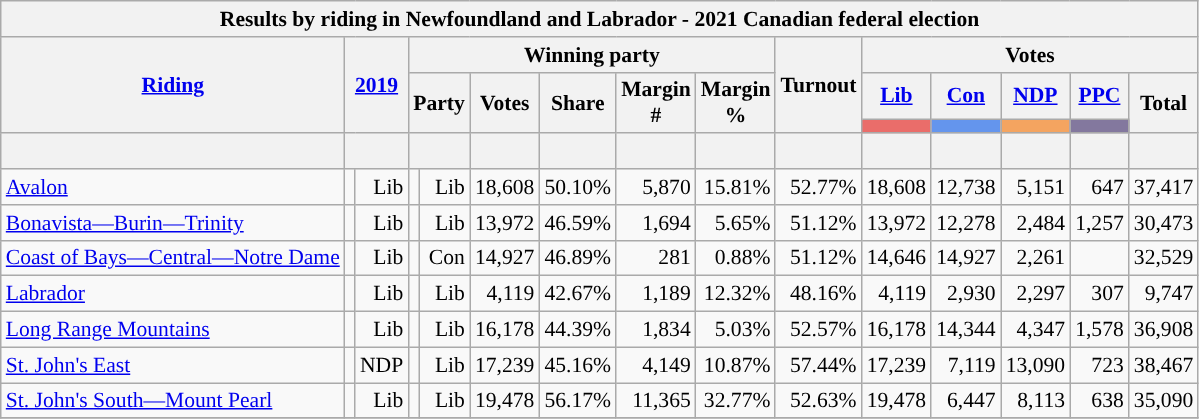<table class="wikitable sortable mw-collapsible" style="text-align:right; font-size:90%">
<tr>
<th colspan="18">Results by riding in Newfoundland and Labrador - 2021 Canadian federal election</th>
</tr>
<tr>
<th rowspan="3" scope="col"><a href='#'>Riding</a></th>
<th colspan="2" rowspan="3" scope="col"><a href='#'>2019</a></th>
<th scope="col" colspan="6">Winning party</th>
<th rowspan="3" scope="col">Turnout<br></th>
<th scope="col" colspan="8">Votes</th>
</tr>
<tr>
<th colspan="2" rowspan="2" scope="col">Party</th>
<th rowspan="2" scope="col">Votes</th>
<th rowspan="2" scope="col">Share</th>
<th rowspan="2" scope="col">Margin<br>#</th>
<th rowspan="2" scope="col">Margin<br>%</th>
<th scope="col"><a href='#'>Lib</a></th>
<th scope="col"><a href='#'>Con</a></th>
<th scope="col"><a href='#'>NDP</a></th>
<th scope="col"><a href='#'>PPC</a></th>
<th rowspan="2" scope="col">Total</th>
</tr>
<tr>
<th scope="col" style="color:inherit;background-color:#EA6D6A;"></th>
<th scope="col" style="color:inherit;background-color:#6495ED;"></th>
<th scope="col" style="color:inherit;background-color:#F4A460;"></th>
<th scope="col" style="color:inherit;background-color:#83789E;"></th>
</tr>
<tr>
<th> </th>
<th colspan="2"></th>
<th colspan="2"></th>
<th></th>
<th></th>
<th></th>
<th></th>
<th></th>
<th></th>
<th></th>
<th></th>
<th></th>
<th></th>
</tr>
<tr>
<td style="text-align:left;"><a href='#'>Avalon</a></td>
<td style="color:inherit;background-color:"></td>
<td>Lib</td>
<td style="color:inherit;background-color:"></td>
<td>Lib</td>
<td>18,608</td>
<td>50.10%</td>
<td>5,870</td>
<td>15.81%</td>
<td>52.77%</td>
<td>18,608</td>
<td>12,738</td>
<td>5,151</td>
<td>647</td>
<td>37,417</td>
</tr>
<tr>
<td style="text-align:left;"><a href='#'> Bonavista—Burin—Trinity</a></td>
<td style="color:inherit;background-color:"></td>
<td>Lib</td>
<td style="color:inherit;background-color:"></td>
<td>Lib</td>
<td>13,972</td>
<td>46.59%</td>
<td>1,694</td>
<td>5.65%</td>
<td>51.12%</td>
<td>13,972</td>
<td>12,278</td>
<td>2,484</td>
<td>1,257</td>
<td>30,473</td>
</tr>
<tr>
<td style="text-align:left;"><a href='#'>Coast of Bays—Central—Notre Dame</a></td>
<td style="color:inherit;background-color:"></td>
<td>Lib</td>
<td style="color:inherit;background-color:"></td>
<td>Con</td>
<td>14,927</td>
<td>46.89%</td>
<td>281</td>
<td>0.88%</td>
<td>51.12%</td>
<td>14,646</td>
<td>14,927</td>
<td>2,261</td>
<td></td>
<td>32,529</td>
</tr>
<tr>
<td style="text-align:left;"><a href='#'>Labrador</a></td>
<td style="color:inherit;background-color:"></td>
<td>Lib</td>
<td style="color:inherit;background-color:"></td>
<td>Lib</td>
<td>4,119</td>
<td>42.67%</td>
<td>1,189</td>
<td>12.32%</td>
<td>48.16%</td>
<td>4,119</td>
<td>2,930</td>
<td>2,297</td>
<td>307</td>
<td>9,747</td>
</tr>
<tr>
<td style="text-align:left;"><a href='#'>Long Range Mountains</a></td>
<td style="color:inherit;background-color:"></td>
<td>Lib</td>
<td style="color:inherit;background-color:"></td>
<td>Lib</td>
<td>16,178</td>
<td>44.39%</td>
<td>1,834</td>
<td>5.03%</td>
<td>52.57%</td>
<td>16,178</td>
<td>14,344</td>
<td>4,347</td>
<td>1,578</td>
<td>36,908</td>
</tr>
<tr>
<td style="text-align:left;"><a href='#'>St. John's East</a></td>
<td style="color:inherit;background-color:"></td>
<td>NDP</td>
<td style="color:inherit;background-color:"></td>
<td>Lib</td>
<td>17,239</td>
<td>45.16%</td>
<td>4,149</td>
<td>10.87%</td>
<td>57.44%</td>
<td>17,239</td>
<td>7,119</td>
<td>13,090</td>
<td>723</td>
<td>38,467</td>
</tr>
<tr>
<td style="text-align:left;"><a href='#'>St. John's South—Mount Pearl</a></td>
<td style="color:inherit;background-color:"></td>
<td>Lib</td>
<td style="color:inherit;background-color:"></td>
<td>Lib</td>
<td>19,478</td>
<td>56.17%</td>
<td>11,365</td>
<td>32.77%</td>
<td>52.63%</td>
<td>19,478</td>
<td>6,447</td>
<td>8,113</td>
<td>638</td>
<td>35,090</td>
</tr>
<tr>
</tr>
</table>
